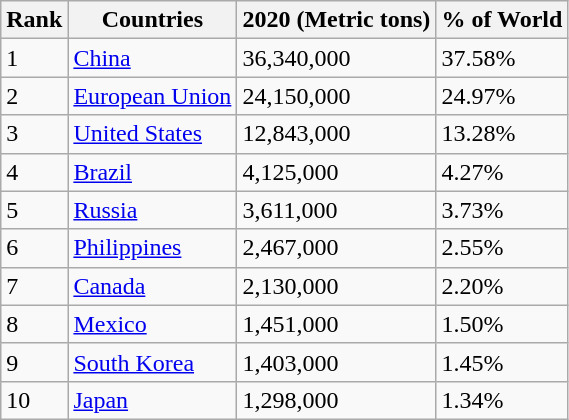<table class="wikitable">
<tr>
<th>Rank</th>
<th>Countries</th>
<th>2020 (Metric tons)</th>
<th>% of World</th>
</tr>
<tr>
<td>1</td>
<td><a href='#'>China</a></td>
<td>36,340,000</td>
<td>37.58%</td>
</tr>
<tr>
<td>2</td>
<td><a href='#'>European Union</a></td>
<td>24,150,000</td>
<td>24.97%</td>
</tr>
<tr>
<td>3</td>
<td><a href='#'>United States</a></td>
<td>12,843,000</td>
<td>13.28%</td>
</tr>
<tr>
<td>4</td>
<td><a href='#'>Brazil</a></td>
<td>4,125,000</td>
<td>4.27%</td>
</tr>
<tr>
<td>5</td>
<td><a href='#'>Russia</a></td>
<td>3,611,000</td>
<td>3.73%</td>
</tr>
<tr>
<td>6</td>
<td><a href='#'>Philippines</a></td>
<td>2,467,000</td>
<td>2.55%</td>
</tr>
<tr>
<td>7</td>
<td><a href='#'>Canada</a></td>
<td>2,130,000</td>
<td>2.20%</td>
</tr>
<tr>
<td>8</td>
<td><a href='#'>Mexico</a></td>
<td>1,451,000</td>
<td>1.50%</td>
</tr>
<tr>
<td>9</td>
<td><a href='#'>South Korea</a></td>
<td>1,403,000</td>
<td>1.45%</td>
</tr>
<tr>
<td>10</td>
<td><a href='#'>Japan</a></td>
<td>1,298,000</td>
<td>1.34%</td>
</tr>
</table>
